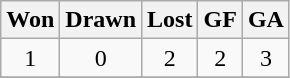<table class="wikitable" style="text-align:center">
<tr>
<th>Won</th>
<th>Drawn</th>
<th>Lost</th>
<th>GF</th>
<th>GA</th>
</tr>
<tr>
<td>1</td>
<td>0</td>
<td>2</td>
<td>2</td>
<td>3</td>
</tr>
<tr>
</tr>
</table>
